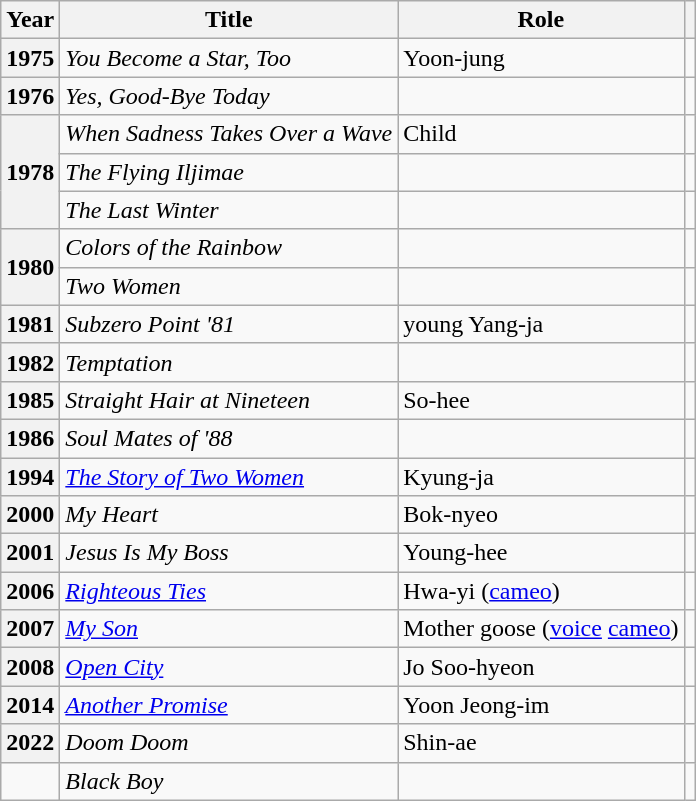<table class="wikitable plainrowheaders sortable">
<tr>
<th scope="col">Year</th>
<th scope="col">Title</th>
<th scope="col">Role</th>
<th scope="col" class="unsortable"></th>
</tr>
<tr>
<th scope="row">1975</th>
<td><em>You Become a Star, Too</em></td>
<td>Yoon-jung</td>
<td style="text-align:center"></td>
</tr>
<tr>
<th scope="row">1976</th>
<td><em>Yes, Good-Bye Today</em></td>
<td></td>
<td style="text-align:center"></td>
</tr>
<tr>
<th scope="row" rowspan="3">1978</th>
<td><em>When Sadness Takes Over a Wave</em></td>
<td>Child</td>
<td style="text-align:center"></td>
</tr>
<tr>
<td><em>The Flying Iljimae</em></td>
<td></td>
<td style="text-align:center"></td>
</tr>
<tr>
<td><em>The Last Winter</em></td>
<td></td>
<td style="text-align:center"></td>
</tr>
<tr>
<th scope="row" rowspan="2">1980</th>
<td><em>Colors of the Rainbow</em></td>
<td></td>
<td style="text-align:center"></td>
</tr>
<tr>
<td><em>Two Women</em></td>
<td></td>
<td style="text-align:center"></td>
</tr>
<tr>
<th scope="row">1981</th>
<td><em>Subzero Point '81</em></td>
<td>young Yang-ja</td>
<td style="text-align:center"></td>
</tr>
<tr>
<th scope="row">1982</th>
<td><em>Temptation</em></td>
<td></td>
<td style="text-align:center"></td>
</tr>
<tr>
<th scope="row">1985</th>
<td><em>Straight Hair at Nineteen</em></td>
<td>So-hee</td>
<td style="text-align:center"></td>
</tr>
<tr>
<th scope="row">1986</th>
<td><em>Soul Mates of '88</em></td>
<td></td>
<td style="text-align:center"></td>
</tr>
<tr>
<th scope="row">1994</th>
<td><em><a href='#'>The Story of Two Women</a></em></td>
<td>Kyung-ja</td>
<td style="text-align:center"></td>
</tr>
<tr>
<th scope="row">2000</th>
<td><em>My Heart</em></td>
<td>Bok-nyeo</td>
<td style="text-align:center"></td>
</tr>
<tr>
<th scope="row">2001</th>
<td><em>Jesus Is My Boss</em> </td>
<td>Young-hee</td>
<td style="text-align:center"></td>
</tr>
<tr>
<th scope="row">2006</th>
<td><em><a href='#'>Righteous Ties</a></em></td>
<td>Hwa-yi (<a href='#'>cameo</a>)</td>
<td style="text-align:center"></td>
</tr>
<tr>
<th scope="row">2007</th>
<td><em><a href='#'>My Son</a></em></td>
<td>Mother goose (<a href='#'>voice</a> <a href='#'>cameo</a>)</td>
<td style="text-align:center"></td>
</tr>
<tr>
<th scope="row">2008</th>
<td><em><a href='#'>Open City</a></em></td>
<td>Jo Soo-hyeon</td>
<td style="text-align:center"></td>
</tr>
<tr>
<th scope="row">2014</th>
<td><em><a href='#'>Another Promise</a></em></td>
<td>Yoon Jeong-im</td>
<td style="text-align:center"></td>
</tr>
<tr>
<th scope="row">2022</th>
<td><em>Doom Doom</em></td>
<td>Shin-ae</td>
<td style="text-align:center"></td>
</tr>
<tr>
<td></td>
<td><em>Black Boy</em></td>
<td></td>
<td style="text-align:center"></td>
</tr>
</table>
